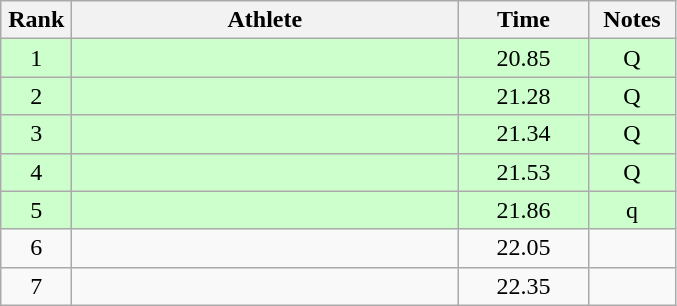<table class="wikitable" style="text-align:center">
<tr>
<th width=40>Rank</th>
<th width=250>Athlete</th>
<th width=80>Time</th>
<th width=50>Notes</th>
</tr>
<tr bgcolor=ccffcc>
<td>1</td>
<td align=left></td>
<td>20.85</td>
<td>Q</td>
</tr>
<tr bgcolor=ccffcc>
<td>2</td>
<td align=left></td>
<td>21.28</td>
<td>Q</td>
</tr>
<tr bgcolor=ccffcc>
<td>3</td>
<td align=left></td>
<td>21.34</td>
<td>Q</td>
</tr>
<tr bgcolor=ccffcc>
<td>4</td>
<td align=left></td>
<td>21.53</td>
<td>Q</td>
</tr>
<tr bgcolor=ccffcc>
<td>5</td>
<td align=left></td>
<td>21.86</td>
<td>q</td>
</tr>
<tr>
<td>6</td>
<td align=left></td>
<td>22.05</td>
<td></td>
</tr>
<tr>
<td>7</td>
<td align=left></td>
<td>22.35</td>
<td></td>
</tr>
</table>
